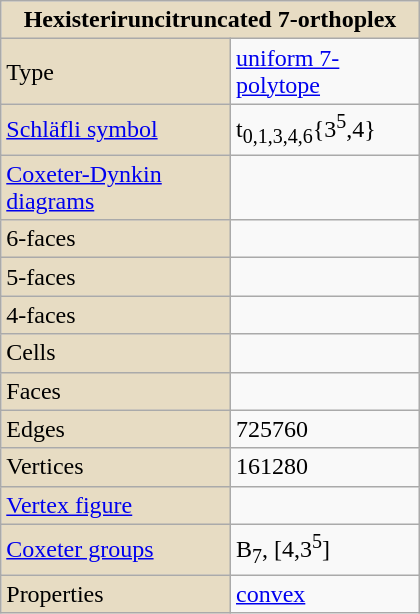<table class="wikitable" align="right" style="margin-left:10px" width="280">
<tr>
<th style="background:#e7dcc3;" colspan="2">Hexisteriruncitruncated 7-orthoplex</th>
</tr>
<tr>
<td style="background:#e7dcc3;">Type</td>
<td><a href='#'>uniform 7-polytope</a></td>
</tr>
<tr>
<td style="background:#e7dcc3;"><a href='#'>Schläfli symbol</a></td>
<td>t<sub>0,1,3,4,6</sub>{3<sup>5</sup>,4}</td>
</tr>
<tr>
<td style="background:#e7dcc3;"><a href='#'>Coxeter-Dynkin diagrams</a></td>
<td></td>
</tr>
<tr>
<td style="background:#e7dcc3;">6-faces</td>
<td></td>
</tr>
<tr>
<td style="background:#e7dcc3;">5-faces</td>
<td></td>
</tr>
<tr>
<td style="background:#e7dcc3;">4-faces</td>
<td></td>
</tr>
<tr>
<td style="background:#e7dcc3;">Cells</td>
<td></td>
</tr>
<tr>
<td style="background:#e7dcc3;">Faces</td>
<td></td>
</tr>
<tr>
<td style="background:#e7dcc3;">Edges</td>
<td>725760</td>
</tr>
<tr>
<td style="background:#e7dcc3;">Vertices</td>
<td>161280</td>
</tr>
<tr>
<td style="background:#e7dcc3;"><a href='#'>Vertex figure</a></td>
<td></td>
</tr>
<tr>
<td style="background:#e7dcc3;"><a href='#'>Coxeter groups</a></td>
<td>B<sub>7</sub>, [4,3<sup>5</sup>]</td>
</tr>
<tr>
<td style="background:#e7dcc3;">Properties</td>
<td><a href='#'>convex</a></td>
</tr>
</table>
